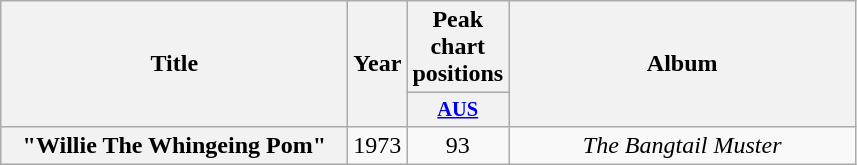<table class="wikitable plainrowheaders" style="text-align:center;">
<tr>
<th scope="col" rowspan="2" style="width:14em;">Title</th>
<th scope="col" rowspan="2" style="width:1em;">Year</th>
<th scope="col" colspan=1">Peak chart positions</th>
<th scope="col" rowspan="2" style="width:14em;">Album</th>
</tr>
<tr>
<th scope="col" style="width:3em;font-size:85%;"><a href='#'>AUS</a><br></th>
</tr>
<tr>
<th scope="row">"Willie The Whingeing Pom"</th>
<td>1973</td>
<td>93</td>
<td><em>The Bangtail Muster</em></td>
</tr>
</table>
